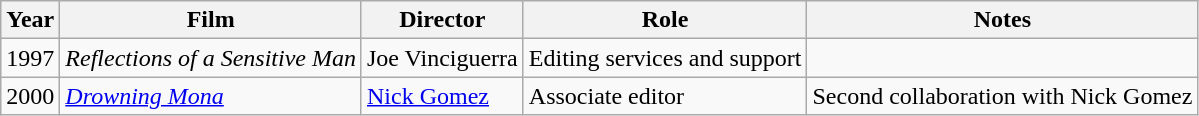<table class="wikitable">
<tr>
<th>Year</th>
<th>Film</th>
<th>Director</th>
<th>Role</th>
<th>Notes</th>
</tr>
<tr>
<td>1997</td>
<td><em>Reflections of a Sensitive Man</em></td>
<td>Joe Vinciguerra</td>
<td>Editing services and support</td>
<td></td>
</tr>
<tr>
<td>2000</td>
<td><em><a href='#'>Drowning Mona</a></em></td>
<td><a href='#'>Nick Gomez</a></td>
<td>Associate editor</td>
<td>Second collaboration with Nick Gomez</td>
</tr>
</table>
